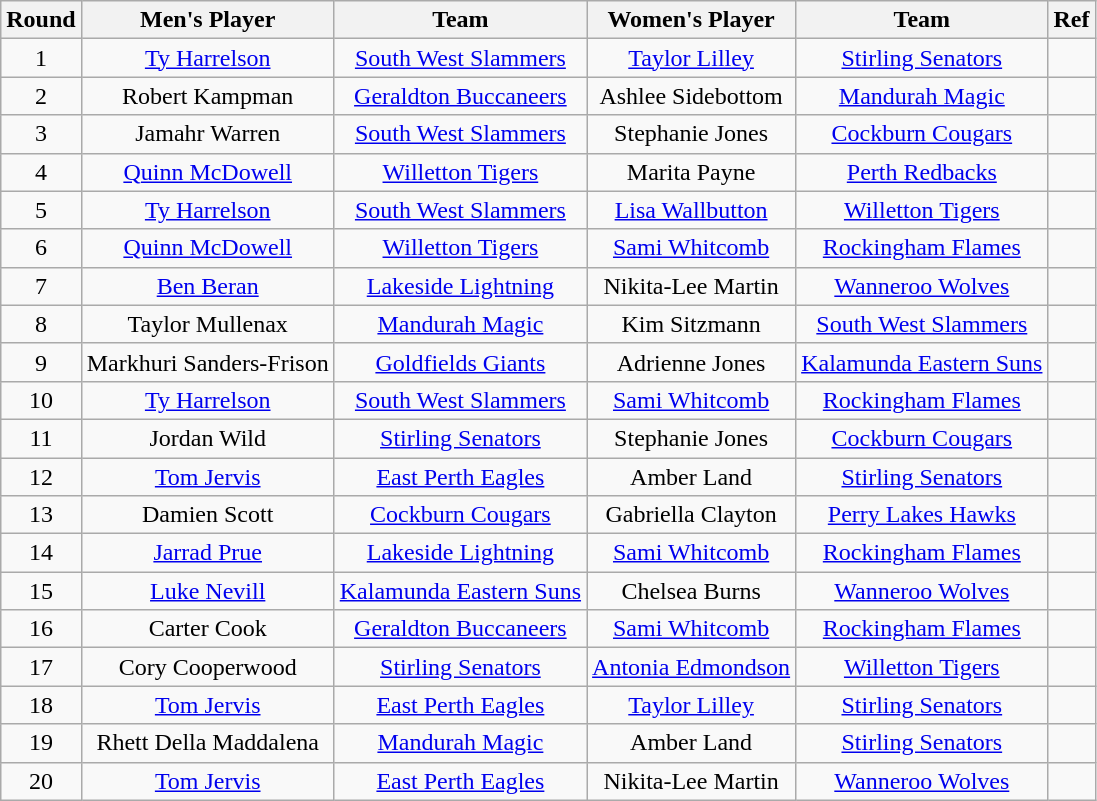<table class="wikitable" style="text-align:center">
<tr>
<th>Round</th>
<th>Men's Player</th>
<th>Team</th>
<th>Women's Player</th>
<th>Team</th>
<th>Ref</th>
</tr>
<tr>
<td>1</td>
<td><a href='#'>Ty Harrelson</a></td>
<td><a href='#'>South West Slammers</a></td>
<td><a href='#'>Taylor Lilley</a></td>
<td><a href='#'>Stirling Senators</a></td>
<td></td>
</tr>
<tr>
<td>2</td>
<td>Robert Kampman</td>
<td><a href='#'>Geraldton Buccaneers</a></td>
<td>Ashlee Sidebottom</td>
<td><a href='#'>Mandurah Magic</a></td>
<td></td>
</tr>
<tr>
<td>3</td>
<td>Jamahr Warren</td>
<td><a href='#'>South West Slammers</a></td>
<td>Stephanie Jones</td>
<td><a href='#'>Cockburn Cougars</a></td>
<td></td>
</tr>
<tr>
<td>4</td>
<td><a href='#'>Quinn McDowell</a></td>
<td><a href='#'>Willetton Tigers</a></td>
<td>Marita Payne</td>
<td><a href='#'>Perth Redbacks</a></td>
<td></td>
</tr>
<tr>
<td>5</td>
<td><a href='#'>Ty Harrelson</a></td>
<td><a href='#'>South West Slammers</a></td>
<td><a href='#'>Lisa Wallbutton</a></td>
<td><a href='#'>Willetton Tigers</a></td>
<td></td>
</tr>
<tr>
<td>6</td>
<td><a href='#'>Quinn McDowell</a></td>
<td><a href='#'>Willetton Tigers</a></td>
<td><a href='#'>Sami Whitcomb</a></td>
<td><a href='#'>Rockingham Flames</a></td>
<td></td>
</tr>
<tr>
<td>7</td>
<td><a href='#'>Ben Beran</a></td>
<td><a href='#'>Lakeside Lightning</a></td>
<td>Nikita-Lee Martin</td>
<td><a href='#'>Wanneroo Wolves</a></td>
<td></td>
</tr>
<tr>
<td>8</td>
<td>Taylor Mullenax</td>
<td><a href='#'>Mandurah Magic</a></td>
<td>Kim Sitzmann</td>
<td><a href='#'>South West Slammers</a></td>
<td></td>
</tr>
<tr>
<td>9</td>
<td>Markhuri Sanders-Frison</td>
<td><a href='#'>Goldfields Giants</a></td>
<td>Adrienne Jones</td>
<td><a href='#'>Kalamunda Eastern Suns</a></td>
<td></td>
</tr>
<tr>
<td>10</td>
<td><a href='#'>Ty Harrelson</a></td>
<td><a href='#'>South West Slammers</a></td>
<td><a href='#'>Sami Whitcomb</a></td>
<td><a href='#'>Rockingham Flames</a></td>
<td></td>
</tr>
<tr>
<td>11</td>
<td>Jordan Wild</td>
<td><a href='#'>Stirling Senators</a></td>
<td>Stephanie Jones</td>
<td><a href='#'>Cockburn Cougars</a></td>
<td></td>
</tr>
<tr>
<td>12</td>
<td><a href='#'>Tom Jervis</a></td>
<td><a href='#'>East Perth Eagles</a></td>
<td>Amber Land</td>
<td><a href='#'>Stirling Senators</a></td>
<td></td>
</tr>
<tr>
<td>13</td>
<td>Damien Scott</td>
<td><a href='#'>Cockburn Cougars</a></td>
<td>Gabriella Clayton</td>
<td><a href='#'>Perry Lakes Hawks</a></td>
<td></td>
</tr>
<tr>
<td>14</td>
<td><a href='#'>Jarrad Prue</a></td>
<td><a href='#'>Lakeside Lightning</a></td>
<td><a href='#'>Sami Whitcomb</a></td>
<td><a href='#'>Rockingham Flames</a></td>
<td></td>
</tr>
<tr>
<td>15</td>
<td><a href='#'>Luke Nevill</a></td>
<td><a href='#'>Kalamunda Eastern Suns</a></td>
<td>Chelsea Burns</td>
<td><a href='#'>Wanneroo Wolves</a></td>
<td></td>
</tr>
<tr>
<td>16</td>
<td>Carter Cook</td>
<td><a href='#'>Geraldton Buccaneers</a></td>
<td><a href='#'>Sami Whitcomb</a></td>
<td><a href='#'>Rockingham Flames</a></td>
<td></td>
</tr>
<tr>
<td>17</td>
<td>Cory Cooperwood</td>
<td><a href='#'>Stirling Senators</a></td>
<td><a href='#'>Antonia Edmondson</a></td>
<td><a href='#'>Willetton Tigers</a></td>
<td></td>
</tr>
<tr>
<td>18</td>
<td><a href='#'>Tom Jervis</a></td>
<td><a href='#'>East Perth Eagles</a></td>
<td><a href='#'>Taylor Lilley</a></td>
<td><a href='#'>Stirling Senators</a></td>
<td></td>
</tr>
<tr>
<td>19</td>
<td>Rhett Della Maddalena</td>
<td><a href='#'>Mandurah Magic</a></td>
<td>Amber Land</td>
<td><a href='#'>Stirling Senators</a></td>
<td></td>
</tr>
<tr>
<td>20</td>
<td><a href='#'>Tom Jervis</a></td>
<td><a href='#'>East Perth Eagles</a></td>
<td>Nikita-Lee Martin</td>
<td><a href='#'>Wanneroo Wolves</a></td>
<td></td>
</tr>
</table>
